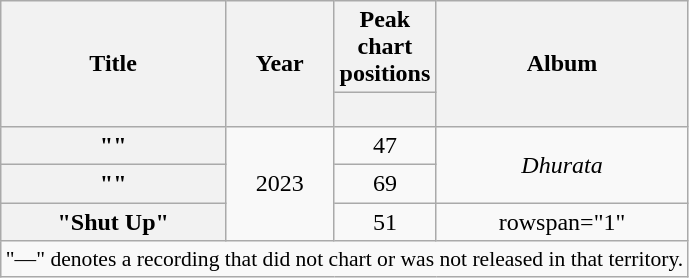<table class="wikitable plainrowheaders" style="text-align:center;">
<tr>
<th scope="col" rowspan="2">Title</th>
<th scope="col" rowspan="2">Year</th>
<th scope="col" colspan="1">Peak<br>chart<br>positions</th>
<th scope="col" rowspan="2">Album</th>
</tr>
<tr>
<th style="width:3em; font-size:85%;"><a href='#'></a><br></th>
</tr>
<tr>
<th scope="row">""</th>
<td rowspan="3">2023</td>
<td>47</td>
<td rowspan="2"><em>Dhurata</em></td>
</tr>
<tr>
<th scope="row">""<br></th>
<td>69</td>
</tr>
<tr>
<th scope="row">"Shut Up"<br></th>
<td>51</td>
<td>rowspan="1" </td>
</tr>
<tr>
<td colspan="4" style="font-size:90%">"—" denotes a recording that did not chart or was not released in that territory.</td>
</tr>
</table>
